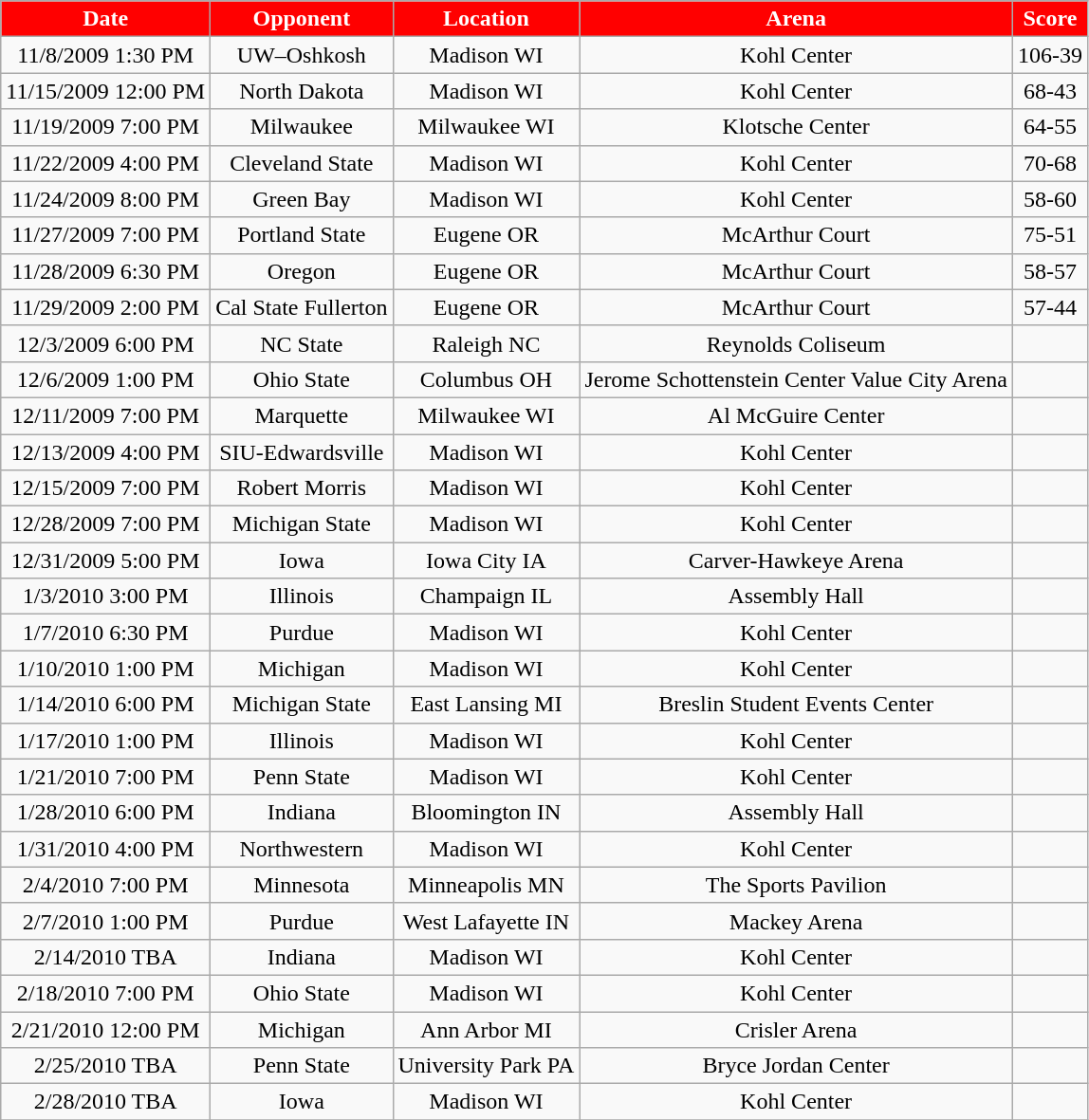<table class="wikitable" style="text-align:center">
<tr>
<th style="background:red;color:#FFFFFF;">Date</th>
<th style="background:red;color:#FFFFFF;">Opponent</th>
<th style="background:red;color:#FFFFFF;">Location</th>
<th style="background:red;color:#FFFFFF;">Arena</th>
<th style="background:red;color:#FFFFFF;">Score</th>
</tr>
<tr>
<td>11/8/2009 1:30 PM</td>
<td>UW–Oshkosh</td>
<td>Madison WI</td>
<td>Kohl Center</td>
<td>106-39</td>
</tr>
<tr>
<td>11/15/2009 12:00 PM</td>
<td>North Dakota</td>
<td>Madison WI</td>
<td>Kohl Center</td>
<td>68-43</td>
</tr>
<tr>
<td>11/19/2009 7:00 PM</td>
<td>Milwaukee</td>
<td>Milwaukee WI</td>
<td>Klotsche Center</td>
<td>64-55</td>
</tr>
<tr>
<td>11/22/2009 4:00 PM</td>
<td>Cleveland State</td>
<td>Madison WI</td>
<td>Kohl Center</td>
<td>70-68</td>
</tr>
<tr>
<td>11/24/2009 8:00 PM</td>
<td>Green Bay</td>
<td>Madison WI</td>
<td>Kohl Center</td>
<td>58-60</td>
</tr>
<tr>
<td>11/27/2009 7:00 PM</td>
<td>Portland State</td>
<td>Eugene OR</td>
<td>McArthur Court</td>
<td>75-51</td>
</tr>
<tr>
<td>11/28/2009 6:30 PM</td>
<td>Oregon</td>
<td>Eugene OR</td>
<td>McArthur Court</td>
<td>58-57</td>
</tr>
<tr>
<td>11/29/2009 2:00 PM</td>
<td>Cal State Fullerton</td>
<td>Eugene OR</td>
<td>McArthur Court</td>
<td>57-44</td>
</tr>
<tr>
<td>12/3/2009 6:00 PM</td>
<td>NC State</td>
<td>Raleigh NC</td>
<td>Reynolds Coliseum</td>
<td></td>
</tr>
<tr>
<td>12/6/2009 1:00 PM</td>
<td>Ohio State</td>
<td>Columbus OH</td>
<td>Jerome Schottenstein Center Value City Arena</td>
<td></td>
</tr>
<tr>
<td>12/11/2009 7:00 PM</td>
<td>Marquette</td>
<td>Milwaukee WI</td>
<td>Al McGuire Center</td>
<td></td>
</tr>
<tr>
<td>12/13/2009 4:00 PM</td>
<td>SIU-Edwardsville</td>
<td>Madison WI</td>
<td>Kohl Center</td>
<td></td>
</tr>
<tr>
<td>12/15/2009 7:00 PM</td>
<td>Robert Morris</td>
<td>Madison WI</td>
<td>Kohl Center</td>
<td></td>
</tr>
<tr>
<td>12/28/2009 7:00 PM</td>
<td>Michigan State</td>
<td>Madison WI</td>
<td>Kohl Center</td>
<td></td>
</tr>
<tr>
<td>12/31/2009 5:00 PM</td>
<td>Iowa</td>
<td>Iowa City IA</td>
<td>Carver-Hawkeye Arena</td>
<td></td>
</tr>
<tr>
<td>1/3/2010 3:00 PM</td>
<td>Illinois</td>
<td>Champaign IL</td>
<td>Assembly Hall</td>
<td></td>
</tr>
<tr>
<td>1/7/2010 6:30 PM</td>
<td>Purdue</td>
<td>Madison WI</td>
<td>Kohl Center</td>
<td></td>
</tr>
<tr>
<td>1/10/2010 1:00 PM</td>
<td>Michigan</td>
<td>Madison WI</td>
<td>Kohl Center</td>
<td></td>
</tr>
<tr>
<td>1/14/2010 6:00 PM</td>
<td>Michigan State</td>
<td>East Lansing MI</td>
<td>Breslin Student Events Center</td>
<td></td>
</tr>
<tr>
<td>1/17/2010 1:00 PM</td>
<td>Illinois</td>
<td>Madison WI</td>
<td>Kohl Center</td>
<td></td>
</tr>
<tr>
<td>1/21/2010 7:00 PM</td>
<td>Penn State</td>
<td>Madison WI</td>
<td>Kohl Center</td>
<td></td>
</tr>
<tr>
<td>1/28/2010 6:00 PM</td>
<td>Indiana</td>
<td>Bloomington IN</td>
<td>Assembly Hall</td>
<td></td>
</tr>
<tr>
<td>1/31/2010 4:00 PM</td>
<td>Northwestern</td>
<td>Madison WI</td>
<td>Kohl Center</td>
<td></td>
</tr>
<tr>
<td>2/4/2010 7:00 PM</td>
<td>Minnesota</td>
<td>Minneapolis MN</td>
<td>The Sports Pavilion</td>
<td></td>
</tr>
<tr>
<td>2/7/2010 1:00 PM</td>
<td>Purdue</td>
<td>West Lafayette IN</td>
<td>Mackey Arena</td>
<td></td>
</tr>
<tr>
<td>2/14/2010 TBA</td>
<td>Indiana</td>
<td>Madison WI</td>
<td>Kohl Center</td>
<td></td>
</tr>
<tr>
<td>2/18/2010 7:00 PM</td>
<td>Ohio State</td>
<td>Madison WI</td>
<td>Kohl Center</td>
<td></td>
</tr>
<tr>
<td>2/21/2010 12:00 PM</td>
<td>Michigan</td>
<td>Ann Arbor MI</td>
<td>Crisler Arena</td>
<td></td>
</tr>
<tr>
<td>2/25/2010 TBA</td>
<td>Penn State</td>
<td>University Park PA</td>
<td>Bryce Jordan Center</td>
<td></td>
</tr>
<tr>
<td>2/28/2010 TBA</td>
<td>Iowa</td>
<td>Madison WI</td>
<td>Kohl Center</td>
<td></td>
</tr>
<tr>
</tr>
</table>
